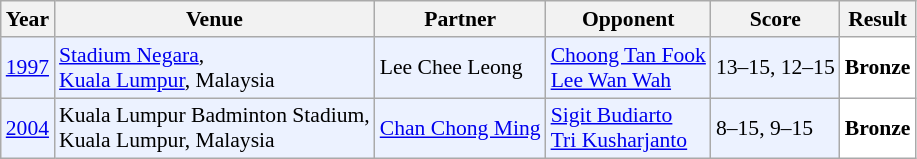<table class="sortable wikitable" style="font-size: 90%;">
<tr>
<th>Year</th>
<th>Venue</th>
<th>Partner</th>
<th>Opponent</th>
<th>Score</th>
<th>Result</th>
</tr>
<tr style="background:#ECF2FF">
<td align="center"><a href='#'>1997</a></td>
<td align="left"><a href='#'>Stadium Negara</a>,<br><a href='#'>Kuala Lumpur</a>, Malaysia</td>
<td align="left"> Lee Chee Leong</td>
<td align="left"> <a href='#'>Choong Tan Fook</a><br> <a href='#'>Lee Wan Wah</a></td>
<td align="left">13–15, 12–15</td>
<td style="text-align:left; background:white"> <strong>Bronze</strong></td>
</tr>
<tr style="background:#ECF2FF">
<td align="center"><a href='#'>2004</a></td>
<td align="left">Kuala Lumpur Badminton Stadium,<br>Kuala Lumpur, Malaysia</td>
<td align="left"> <a href='#'>Chan Chong Ming</a></td>
<td align="left"> <a href='#'>Sigit Budiarto</a><br> <a href='#'>Tri Kusharjanto</a></td>
<td align="left">8–15, 9–15</td>
<td style="text-align:left; background:white"> <strong>Bronze</strong></td>
</tr>
</table>
